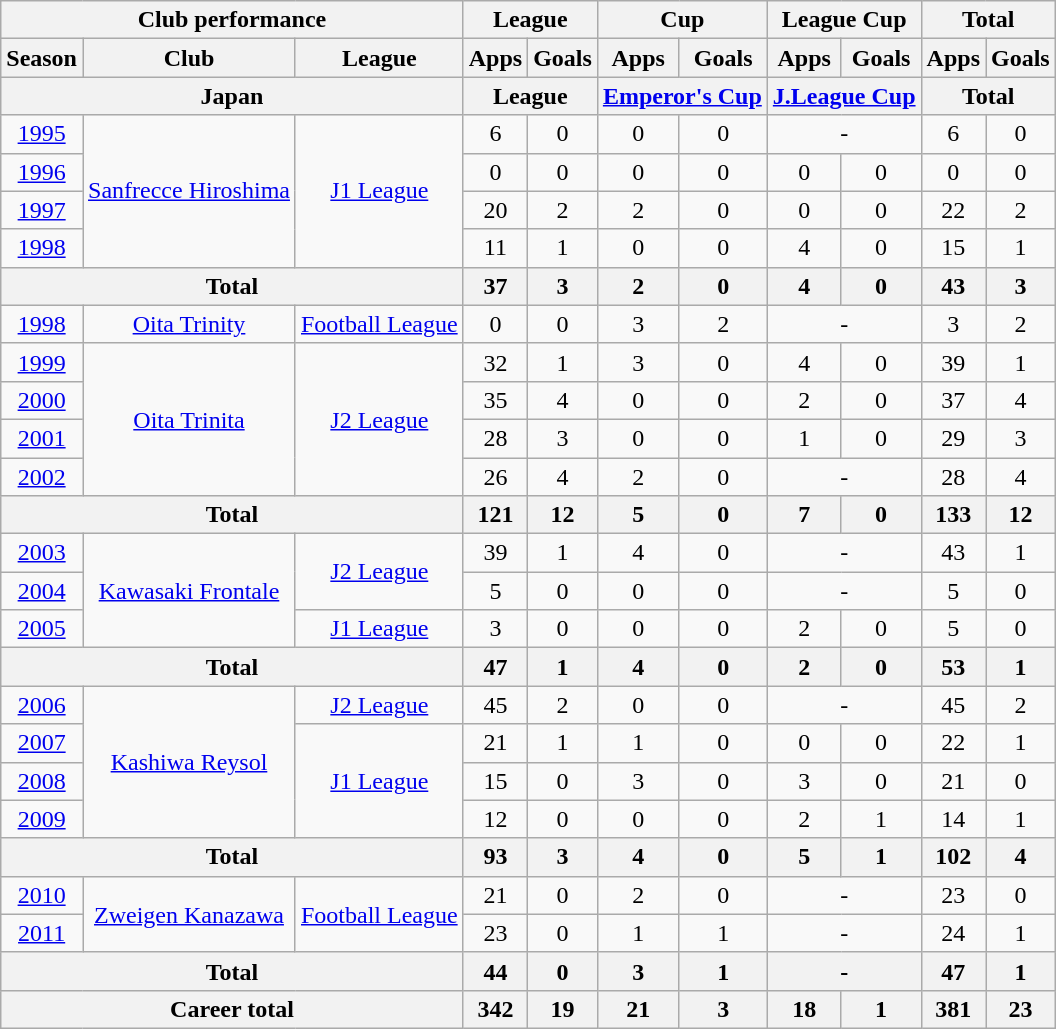<table class="wikitable" style="text-align:center;">
<tr>
<th colspan=3>Club performance</th>
<th colspan=2>League</th>
<th colspan=2>Cup</th>
<th colspan=2>League Cup</th>
<th colspan=2>Total</th>
</tr>
<tr>
<th>Season</th>
<th>Club</th>
<th>League</th>
<th>Apps</th>
<th>Goals</th>
<th>Apps</th>
<th>Goals</th>
<th>Apps</th>
<th>Goals</th>
<th>Apps</th>
<th>Goals</th>
</tr>
<tr>
<th colspan=3>Japan</th>
<th colspan=2>League</th>
<th colspan=2><a href='#'>Emperor's Cup</a></th>
<th colspan=2><a href='#'>J.League Cup</a></th>
<th colspan=2>Total</th>
</tr>
<tr>
<td><a href='#'>1995</a></td>
<td rowspan="4"><a href='#'>Sanfrecce Hiroshima</a></td>
<td rowspan="4"><a href='#'>J1 League</a></td>
<td>6</td>
<td>0</td>
<td>0</td>
<td>0</td>
<td colspan="2">-</td>
<td>6</td>
<td>0</td>
</tr>
<tr>
<td><a href='#'>1996</a></td>
<td>0</td>
<td>0</td>
<td>0</td>
<td>0</td>
<td>0</td>
<td>0</td>
<td>0</td>
<td>0</td>
</tr>
<tr>
<td><a href='#'>1997</a></td>
<td>20</td>
<td>2</td>
<td>2</td>
<td>0</td>
<td>0</td>
<td>0</td>
<td>22</td>
<td>2</td>
</tr>
<tr>
<td><a href='#'>1998</a></td>
<td>11</td>
<td>1</td>
<td>0</td>
<td>0</td>
<td>4</td>
<td>0</td>
<td>15</td>
<td>1</td>
</tr>
<tr>
<th colspan="3">Total</th>
<th>37</th>
<th>3</th>
<th>2</th>
<th>0</th>
<th>4</th>
<th>0</th>
<th>43</th>
<th>3</th>
</tr>
<tr>
<td><a href='#'>1998</a></td>
<td><a href='#'>Oita Trinity</a></td>
<td><a href='#'>Football League</a></td>
<td>0</td>
<td>0</td>
<td>3</td>
<td>2</td>
<td colspan="2">-</td>
<td>3</td>
<td>2</td>
</tr>
<tr>
<td><a href='#'>1999</a></td>
<td rowspan="4"><a href='#'>Oita Trinita</a></td>
<td rowspan="4"><a href='#'>J2 League</a></td>
<td>32</td>
<td>1</td>
<td>3</td>
<td>0</td>
<td>4</td>
<td>0</td>
<td>39</td>
<td>1</td>
</tr>
<tr>
<td><a href='#'>2000</a></td>
<td>35</td>
<td>4</td>
<td>0</td>
<td>0</td>
<td>2</td>
<td>0</td>
<td>37</td>
<td>4</td>
</tr>
<tr>
<td><a href='#'>2001</a></td>
<td>28</td>
<td>3</td>
<td>0</td>
<td>0</td>
<td>1</td>
<td>0</td>
<td>29</td>
<td>3</td>
</tr>
<tr>
<td><a href='#'>2002</a></td>
<td>26</td>
<td>4</td>
<td>2</td>
<td>0</td>
<td colspan="2">-</td>
<td>28</td>
<td>4</td>
</tr>
<tr>
<th colspan="3">Total</th>
<th>121</th>
<th>12</th>
<th>5</th>
<th>0</th>
<th>7</th>
<th>0</th>
<th>133</th>
<th>12</th>
</tr>
<tr>
<td><a href='#'>2003</a></td>
<td rowspan="3"><a href='#'>Kawasaki Frontale</a></td>
<td rowspan="2"><a href='#'>J2 League</a></td>
<td>39</td>
<td>1</td>
<td>4</td>
<td>0</td>
<td colspan="2">-</td>
<td>43</td>
<td>1</td>
</tr>
<tr>
<td><a href='#'>2004</a></td>
<td>5</td>
<td>0</td>
<td>0</td>
<td>0</td>
<td colspan="2">-</td>
<td>5</td>
<td>0</td>
</tr>
<tr>
<td><a href='#'>2005</a></td>
<td><a href='#'>J1 League</a></td>
<td>3</td>
<td>0</td>
<td>0</td>
<td>0</td>
<td>2</td>
<td>0</td>
<td>5</td>
<td>0</td>
</tr>
<tr>
<th colspan="3">Total</th>
<th>47</th>
<th>1</th>
<th>4</th>
<th>0</th>
<th>2</th>
<th>0</th>
<th>53</th>
<th>1</th>
</tr>
<tr>
<td><a href='#'>2006</a></td>
<td rowspan="4"><a href='#'>Kashiwa Reysol</a></td>
<td><a href='#'>J2 League</a></td>
<td>45</td>
<td>2</td>
<td>0</td>
<td>0</td>
<td colspan="2">-</td>
<td>45</td>
<td>2</td>
</tr>
<tr>
<td><a href='#'>2007</a></td>
<td rowspan="3"><a href='#'>J1 League</a></td>
<td>21</td>
<td>1</td>
<td>1</td>
<td>0</td>
<td>0</td>
<td>0</td>
<td>22</td>
<td>1</td>
</tr>
<tr>
<td><a href='#'>2008</a></td>
<td>15</td>
<td>0</td>
<td>3</td>
<td>0</td>
<td>3</td>
<td>0</td>
<td>21</td>
<td>0</td>
</tr>
<tr>
<td><a href='#'>2009</a></td>
<td>12</td>
<td>0</td>
<td>0</td>
<td>0</td>
<td>2</td>
<td>1</td>
<td>14</td>
<td>1</td>
</tr>
<tr>
<th colspan="3">Total</th>
<th>93</th>
<th>3</th>
<th>4</th>
<th>0</th>
<th>5</th>
<th>1</th>
<th>102</th>
<th>4</th>
</tr>
<tr>
<td><a href='#'>2010</a></td>
<td rowspan="2"><a href='#'>Zweigen Kanazawa</a></td>
<td rowspan="2"><a href='#'>Football League</a></td>
<td>21</td>
<td>0</td>
<td>2</td>
<td>0</td>
<td colspan="2">-</td>
<td>23</td>
<td>0</td>
</tr>
<tr>
<td><a href='#'>2011</a></td>
<td>23</td>
<td>0</td>
<td>1</td>
<td>1</td>
<td colspan="2">-</td>
<td>24</td>
<td>1</td>
</tr>
<tr>
<th colspan="3">Total</th>
<th>44</th>
<th>0</th>
<th>3</th>
<th>1</th>
<th colspan="2">-</th>
<th>47</th>
<th>1</th>
</tr>
<tr>
<th colspan=3>Career total</th>
<th>342</th>
<th>19</th>
<th>21</th>
<th>3</th>
<th>18</th>
<th>1</th>
<th>381</th>
<th>23</th>
</tr>
</table>
